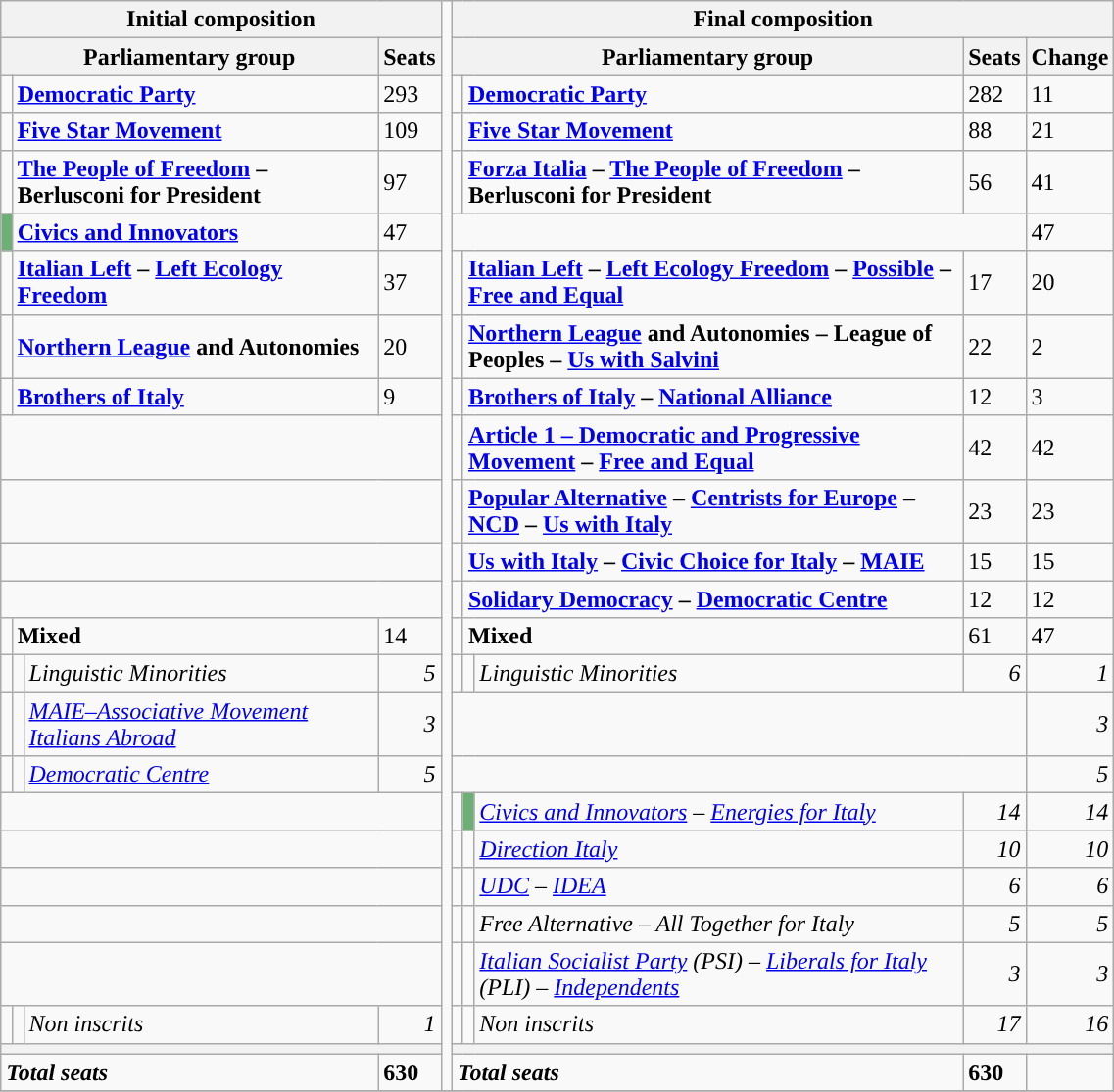<table class="wikitable" style="width : 60%;">
<tr>
<th colspan="4">Initial composition</th>
<td rowspan="25" style="width : 1%;"></td>
<th colspan="5">Final composition</th>
</tr>
<tr>
<th colspan="3">Parliamentary group</th>
<th>Seats</th>
<th colspan="3">Parliamentary group</th>
<th>Seats</th>
<th>Change</th>
</tr>
<tr>
<td></td>
<td colspan = "2"><strong><a href='#'>Democratic Party</a></strong></td>
<td>293</td>
<td></td>
<td colspan = "2"><strong><a href='#'>Democratic Party</a></strong></td>
<td>282</td>
<td> 11</td>
</tr>
<tr>
<td></td>
<td colspan = "2"><strong><a href='#'>Five Star Movement</a></strong></td>
<td>109</td>
<td></td>
<td colspan = "2"><strong><a href='#'>Five Star Movement</a></strong></td>
<td>88</td>
<td> 21</td>
</tr>
<tr>
<td></td>
<td colspan = "2"><strong><a href='#'>The People of Freedom</a> – Berlusconi for President</strong></td>
<td>97</td>
<td></td>
<td colspan = "2"><strong><a href='#'>Forza Italia</a> – <a href='#'>The People of Freedom</a> – Berlusconi for President</strong></td>
<td>56</td>
<td> 41</td>
</tr>
<tr>
<td bgcolor="#6CB076" width=1%></td>
<td colspan = "2"><strong><a href='#'>Civics and Innovators</a></strong></td>
<td>47</td>
<td colspan = "4"></td>
<td> 47</td>
</tr>
<tr>
<td></td>
<td colspan = "2"><strong><a href='#'>Italian Left</a> – <a href='#'>Left Ecology Freedom</a></strong></td>
<td>37</td>
<td></td>
<td colspan = "2"><strong><a href='#'>Italian Left</a> – <a href='#'>Left Ecology Freedom</a> – <a href='#'>Possible</a> – <a href='#'>Free and Equal</a></strong></td>
<td>17</td>
<td> 20</td>
</tr>
<tr>
<td></td>
<td colspan = "2"><strong><a href='#'>Northern League</a> and Autonomies</strong></td>
<td>20</td>
<td></td>
<td colspan = "2"><strong><a href='#'>Northern League</a> and Autonomies – League of Peoples – <a href='#'>Us with Salvini</a></strong></td>
<td>22</td>
<td> 2</td>
</tr>
<tr>
<td></td>
<td colspan = "2"><strong><a href='#'>Brothers of Italy</a></strong></td>
<td>9</td>
<td></td>
<td colspan = "2"><strong><a href='#'>Brothers of Italy</a> – <a href='#'>National Alliance</a></strong></td>
<td>12</td>
<td> 3</td>
</tr>
<tr>
<td colspan = "4"></td>
<td></td>
<td colspan = "2"><strong><a href='#'>Article 1 – Democratic and Progressive Movement</a> – <a href='#'>Free and Equal</a></strong></td>
<td>42</td>
<td> 42</td>
</tr>
<tr>
<td colspan = "4"></td>
<td></td>
<td colspan = "2"><strong><a href='#'>Popular Alternative</a> – <a href='#'>Centrists for Europe</a> – <a href='#'>NCD</a> – <a href='#'>Us with Italy</a></strong></td>
<td>23</td>
<td> 23</td>
</tr>
<tr>
<td colspan = "4"></td>
<td></td>
<td colspan = "2"><strong><a href='#'>Us with Italy</a> – <a href='#'>Civic Choice for Italy</a> – <a href='#'>MAIE</a></strong></td>
<td>15</td>
<td> 15</td>
</tr>
<tr>
<td colspan = "4"></td>
<td></td>
<td colspan = "2"><strong><a href='#'>Solidary Democracy</a> – <a href='#'>Democratic Centre</a></strong></td>
<td>12</td>
<td> 12</td>
</tr>
<tr>
<td></td>
<td colspan = "2"><strong>Mixed</strong></td>
<td>14</td>
<td></td>
<td colspan = "2"><strong>Mixed</strong></td>
<td>61</td>
<td> 47</td>
</tr>
<tr>
<td></td>
<td></td>
<td><em>Linguistic Minorities</em></td>
<td align="right"><em>5</em></td>
<td></td>
<td></td>
<td><em>Linguistic Minorities</em></td>
<td align="right"><em>6</em></td>
<td align="right"> <em>1</em></td>
</tr>
<tr>
<td></td>
<td></td>
<td><em><a href='#'>MAIE–Associative Movement Italians Abroad</a></em></td>
<td align="right"><em>3</em></td>
<td colspan="4"></td>
<td align="right"> <em>3</em></td>
</tr>
<tr>
<td></td>
<td></td>
<td><em><a href='#'>Democratic Centre</a></em></td>
<td align="right"><em>5</em></td>
<td colspan="4"></td>
<td align="right"> <em>5</em></td>
</tr>
<tr>
<td colspan="4"></td>
<td></td>
<td bgcolor="#6CB076" width=1%></td>
<td><em><a href='#'>Civics and Innovators</a> – <a href='#'>Energies for Italy</a></em></td>
<td align="right"><em>14</em></td>
<td align="right"> <em>14</em></td>
</tr>
<tr>
<td colspan="4"></td>
<td></td>
<td></td>
<td><em><a href='#'>Direction Italy</a></em></td>
<td align="right"><em>10</em></td>
<td align="right"> <em>10</em></td>
</tr>
<tr>
<td colspan="4"></td>
<td></td>
<td></td>
<td><em><a href='#'>UDC</a> – <a href='#'>IDEA</a></em></td>
<td align="right"><em>6</em></td>
<td align="right"> <em>6</em></td>
</tr>
<tr>
<td colspan="4"></td>
<td></td>
<td></td>
<td><em>Free Alternative – All Together for Italy</em></td>
<td align="right"><em>5</em></td>
<td align="right"> <em>5</em></td>
</tr>
<tr>
<td colspan="4"></td>
<td></td>
<td></td>
<td><em><a href='#'>Italian Socialist Party</a> (PSI) – <a href='#'>Liberals for Italy</a> (PLI) – <a href='#'>Independents</a></em></td>
<td align="right"><em>3</em></td>
<td align="right"> <em>3</em></td>
</tr>
<tr>
<td></td>
<td></td>
<td><em>Non inscrits</em></td>
<td align="right"><em>1</em></td>
<td></td>
<td></td>
<td><em>Non inscrits</em></td>
<td align="right"><em>17</em></td>
<td align="right"> <em>16</em></td>
</tr>
<tr>
<th colspan="4"></th>
<th colspan="5"></th>
</tr>
<tr>
<td colspan="3"><strong><em>Total seats</em></strong></td>
<td><strong>630</strong></td>
<td colspan="3"><strong><em>Total seats</em></strong></td>
<td><strong>630</strong></td>
<td></td>
</tr>
<tr>
</tr>
</table>
